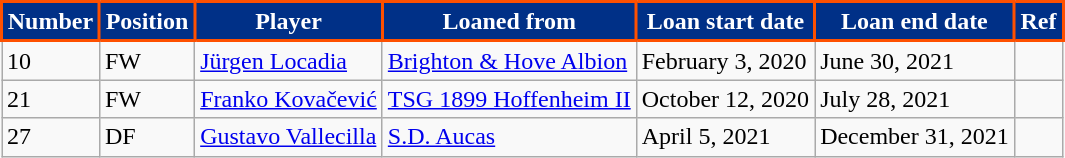<table class="wikitable sortable" style="text-align:left; font-size:100%;">
<tr>
<th style="background:#003087; color:#FFFFFF; border:2px solid #FE5000;" scope="col">Number</th>
<th style="background:#003087; color:#FFFFFF; border:2px solid #FE5000;" scope="col">Position</th>
<th style="background:#003087; color:#FFFFFF; border:2px solid #FE5000;" scope="col">Player</th>
<th style="background:#003087; color:#FFFFFF; border:2px solid #FE5000;" scope="col">Loaned from</th>
<th style="background:#003087; color:#FFFFFF; border:2px solid #FE5000;" scope="col">Loan start date</th>
<th style="background:#003087; color:#FFFFFF; border:2px solid #FE5000;" scope="col">Loan end date</th>
<th style="background:#003087; color:#FFFFFF; border:2px solid #FE5000;" scope="col">Ref</th>
</tr>
<tr>
<td>10</td>
<td>FW</td>
<td> <a href='#'>Jürgen Locadia</a></td>
<td> <a href='#'>Brighton & Hove Albion</a></td>
<td>February 3, 2020</td>
<td>June 30, 2021</td>
<td></td>
</tr>
<tr>
<td>21</td>
<td>FW</td>
<td> <a href='#'>Franko Kovačević</a></td>
<td> <a href='#'>TSG 1899 Hoffenheim II</a></td>
<td>October 12, 2020</td>
<td>July 28, 2021</td>
<td></td>
</tr>
<tr>
<td>27</td>
<td>DF</td>
<td> <a href='#'>Gustavo Vallecilla</a></td>
<td> <a href='#'>S.D. Aucas</a></td>
<td>April 5, 2021</td>
<td>December 31, 2021</td>
<td></td>
</tr>
</table>
